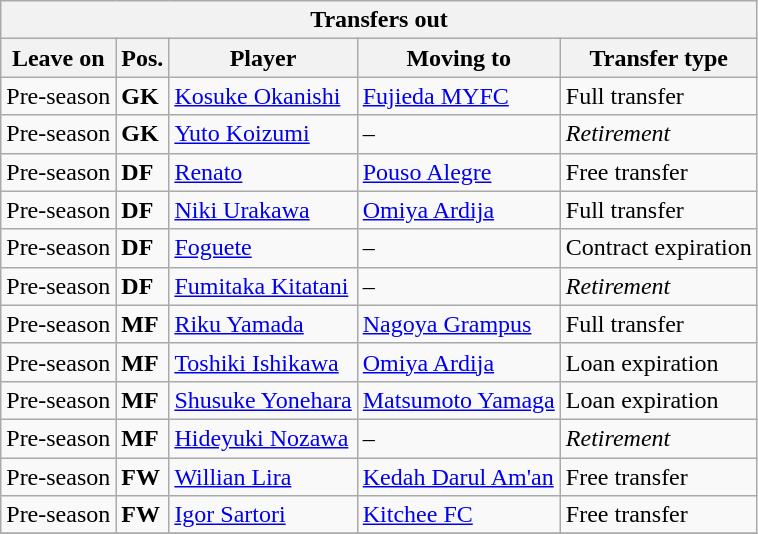<table class="wikitable sortable" style=“text-align:left;>
<tr>
<th colspan="5">Transfers out</th>
</tr>
<tr>
<th>Leave on</th>
<th>Pos.</th>
<th>Player</th>
<th>Moving to</th>
<th>Transfer type</th>
</tr>
<tr>
<td>Pre-season</td>
<td><strong>GK</strong></td>
<td> <a href='#'>Kosuke Okanishi</a></td>
<td> <a href='#'>Fujieda MYFC</a></td>
<td>Full transfer</td>
</tr>
<tr>
<td>Pre-season</td>
<td><strong>GK</strong></td>
<td> <a href='#'>Yuto Koizumi</a></td>
<td>–</td>
<td><em>Retirement</em></td>
</tr>
<tr>
<td>Pre-season</td>
<td><strong>DF</strong></td>
<td> <a href='#'>Renato</a></td>
<td> <a href='#'>Pouso Alegre</a></td>
<td>Free transfer</td>
</tr>
<tr>
<td>Pre-season</td>
<td><strong>DF</strong></td>
<td> <a href='#'>Niki Urakawa</a></td>
<td> <a href='#'>Omiya Ardija</a></td>
<td>Full transfer</td>
</tr>
<tr>
<td>Pre-season</td>
<td><strong>DF</strong></td>
<td> <a href='#'>Foguete</a></td>
<td>–</td>
<td>Contract expiration</td>
</tr>
<tr>
<td>Pre-season</td>
<td><strong>DF</strong></td>
<td> <a href='#'>Fumitaka Kitatani</a></td>
<td>–</td>
<td><em>Retirement</em></td>
</tr>
<tr>
<td>Pre-season</td>
<td><strong>MF</strong></td>
<td> <a href='#'>Riku Yamada</a></td>
<td> <a href='#'>Nagoya Grampus</a></td>
<td>Full transfer</td>
</tr>
<tr>
<td>Pre-season</td>
<td><strong>MF</strong></td>
<td> <a href='#'>Toshiki Ishikawa</a></td>
<td> <a href='#'>Omiya Ardija</a></td>
<td>Loan expiration</td>
</tr>
<tr>
<td>Pre-season</td>
<td><strong>MF</strong></td>
<td> <a href='#'>Shusuke Yonehara</a></td>
<td> <a href='#'>Matsumoto Yamaga</a></td>
<td>Loan expiration</td>
</tr>
<tr>
<td>Pre-season</td>
<td><strong>MF</strong></td>
<td> <a href='#'>Hideyuki Nozawa</a></td>
<td>–</td>
<td><em>Retirement</em></td>
</tr>
<tr>
<td>Pre-season</td>
<td><strong>FW</strong></td>
<td> <a href='#'>Willian Lira</a></td>
<td> <a href='#'>Kedah Darul Am'an</a></td>
<td>Free transfer</td>
</tr>
<tr>
<td>Pre-season</td>
<td><strong>FW</strong></td>
<td> <a href='#'>Igor Sartori</a></td>
<td> <a href='#'>Kitchee FC</a></td>
<td>Free transfer</td>
</tr>
<tr>
</tr>
</table>
